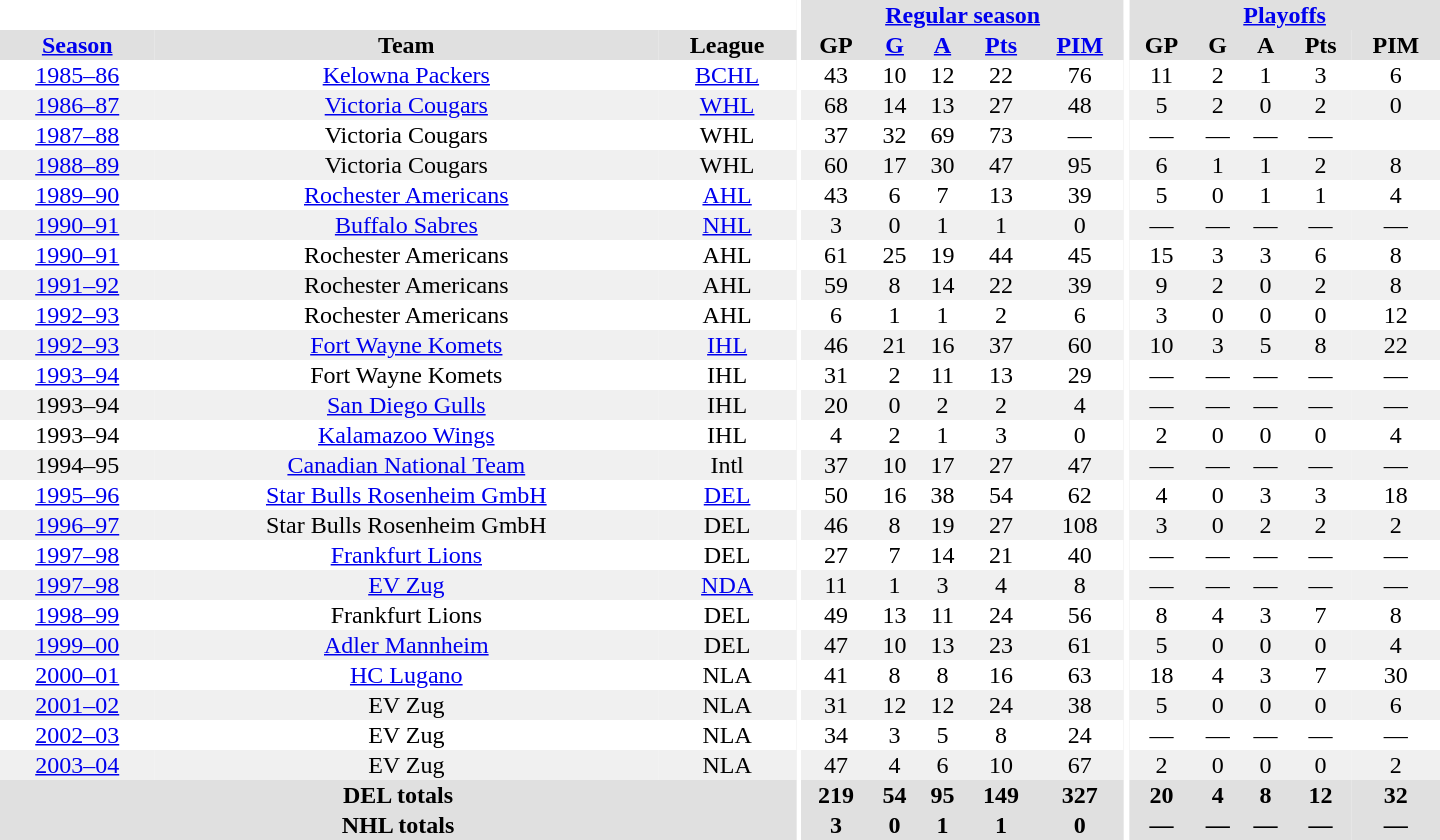<table border="0" cellpadding="1" cellspacing="0" style="text-align:center; width:60em">
<tr bgcolor="#e0e0e0">
<th colspan="3" bgcolor="#ffffff"></th>
<th rowspan="100" bgcolor="#ffffff"></th>
<th colspan="5"><a href='#'>Regular season</a></th>
<th rowspan="100" bgcolor="#ffffff"></th>
<th colspan="5"><a href='#'>Playoffs</a></th>
</tr>
<tr bgcolor="#e0e0e0">
<th><a href='#'>Season</a></th>
<th>Team</th>
<th>League</th>
<th>GP</th>
<th><a href='#'>G</a></th>
<th><a href='#'>A</a></th>
<th><a href='#'>Pts</a></th>
<th><a href='#'>PIM</a></th>
<th>GP</th>
<th>G</th>
<th>A</th>
<th>Pts</th>
<th>PIM</th>
</tr>
<tr>
<td><a href='#'>1985–86</a></td>
<td><a href='#'>Kelowna Packers</a></td>
<td><a href='#'>BCHL</a></td>
<td>43</td>
<td>10</td>
<td>12</td>
<td>22</td>
<td>76</td>
<td>11</td>
<td>2</td>
<td>1</td>
<td>3</td>
<td>6</td>
</tr>
<tr bgcolor="#f0f0f0">
<td><a href='#'>1986–87</a></td>
<td><a href='#'>Victoria Cougars</a></td>
<td><a href='#'>WHL</a></td>
<td>68</td>
<td>14</td>
<td>13</td>
<td>27</td>
<td>48</td>
<td>5</td>
<td>2</td>
<td>0</td>
<td>2</td>
<td>0</td>
</tr>
<tr>
<td><a href='#'>1987–88</a></td>
<td>Victoria Cougars</td>
<td>WHL</td>
<td 69>37</td>
<td>32</td>
<td>69</td>
<td>73</td>
<td>—</td>
<td>—</td>
<td>—</td>
<td>—</td>
<td>—</td>
</tr>
<tr bgcolor="#f0f0f0">
<td><a href='#'>1988–89</a></td>
<td>Victoria Cougars</td>
<td>WHL</td>
<td>60</td>
<td>17</td>
<td>30</td>
<td>47</td>
<td>95</td>
<td>6</td>
<td>1</td>
<td>1</td>
<td>2</td>
<td>8</td>
</tr>
<tr>
<td><a href='#'>1989–90</a></td>
<td><a href='#'>Rochester Americans</a></td>
<td><a href='#'>AHL</a></td>
<td>43</td>
<td>6</td>
<td>7</td>
<td>13</td>
<td>39</td>
<td>5</td>
<td>0</td>
<td>1</td>
<td>1</td>
<td>4</td>
</tr>
<tr bgcolor="#f0f0f0">
<td><a href='#'>1990–91</a></td>
<td><a href='#'>Buffalo Sabres</a></td>
<td><a href='#'>NHL</a></td>
<td>3</td>
<td>0</td>
<td>1</td>
<td>1</td>
<td>0</td>
<td>—</td>
<td>—</td>
<td>—</td>
<td>—</td>
<td>—</td>
</tr>
<tr>
<td><a href='#'>1990–91</a></td>
<td>Rochester Americans</td>
<td>AHL</td>
<td>61</td>
<td>25</td>
<td>19</td>
<td>44</td>
<td>45</td>
<td>15</td>
<td>3</td>
<td>3</td>
<td>6</td>
<td>8</td>
</tr>
<tr bgcolor="#f0f0f0">
<td><a href='#'>1991–92</a></td>
<td>Rochester Americans</td>
<td>AHL</td>
<td>59</td>
<td>8</td>
<td>14</td>
<td>22</td>
<td>39</td>
<td>9</td>
<td>2</td>
<td>0</td>
<td>2</td>
<td>8</td>
</tr>
<tr>
<td><a href='#'>1992–93</a></td>
<td>Rochester Americans</td>
<td>AHL</td>
<td>6</td>
<td>1</td>
<td>1</td>
<td>2</td>
<td>6</td>
<td>3</td>
<td>0</td>
<td>0</td>
<td>0</td>
<td>12</td>
</tr>
<tr bgcolor="#f0f0f0">
<td><a href='#'>1992–93</a></td>
<td><a href='#'>Fort Wayne Komets</a></td>
<td><a href='#'>IHL</a></td>
<td>46</td>
<td>21</td>
<td>16</td>
<td>37</td>
<td>60</td>
<td>10</td>
<td>3</td>
<td>5</td>
<td>8</td>
<td>22</td>
</tr>
<tr>
<td><a href='#'>1993–94</a></td>
<td>Fort Wayne Komets</td>
<td>IHL</td>
<td>31</td>
<td>2</td>
<td>11</td>
<td>13</td>
<td>29</td>
<td>—</td>
<td>—</td>
<td>—</td>
<td>—</td>
<td>—</td>
</tr>
<tr bgcolor="#f0f0f0">
<td>1993–94</td>
<td><a href='#'>San Diego Gulls</a></td>
<td>IHL</td>
<td>20</td>
<td>0</td>
<td>2</td>
<td>2</td>
<td>4</td>
<td>—</td>
<td>—</td>
<td>—</td>
<td>—</td>
<td>—</td>
</tr>
<tr>
<td>1993–94</td>
<td><a href='#'>Kalamazoo Wings</a></td>
<td>IHL</td>
<td>4</td>
<td>2</td>
<td>1</td>
<td>3</td>
<td>0</td>
<td>2</td>
<td>0</td>
<td>0</td>
<td>0</td>
<td>4</td>
</tr>
<tr bgcolor="#f0f0f0">
<td>1994–95</td>
<td><a href='#'>Canadian National Team</a></td>
<td>Intl</td>
<td>37</td>
<td>10</td>
<td>17</td>
<td>27</td>
<td>47</td>
<td>—</td>
<td>—</td>
<td>—</td>
<td>—</td>
<td>—</td>
</tr>
<tr>
<td><a href='#'>1995–96</a></td>
<td><a href='#'>Star Bulls Rosenheim GmbH</a></td>
<td><a href='#'>DEL</a></td>
<td>50</td>
<td>16</td>
<td>38</td>
<td>54</td>
<td>62</td>
<td>4</td>
<td>0</td>
<td>3</td>
<td>3</td>
<td>18</td>
</tr>
<tr bgcolor="#f0f0f0">
<td><a href='#'>1996–97</a></td>
<td>Star Bulls Rosenheim GmbH</td>
<td>DEL</td>
<td>46</td>
<td>8</td>
<td>19</td>
<td>27</td>
<td>108</td>
<td>3</td>
<td>0</td>
<td>2</td>
<td>2</td>
<td>2</td>
</tr>
<tr>
<td><a href='#'>1997–98</a></td>
<td><a href='#'>Frankfurt Lions</a></td>
<td>DEL</td>
<td>27</td>
<td>7</td>
<td>14</td>
<td>21</td>
<td>40</td>
<td>—</td>
<td>—</td>
<td>—</td>
<td>—</td>
<td>—</td>
</tr>
<tr bgcolor="#f0f0f0">
<td><a href='#'>1997–98</a></td>
<td><a href='#'>EV Zug</a></td>
<td><a href='#'>NDA</a></td>
<td>11</td>
<td>1</td>
<td>3</td>
<td>4</td>
<td>8</td>
<td>—</td>
<td>—</td>
<td>—</td>
<td>—</td>
<td>—</td>
</tr>
<tr>
<td><a href='#'>1998–99</a></td>
<td>Frankfurt Lions</td>
<td>DEL</td>
<td>49</td>
<td>13</td>
<td>11</td>
<td>24</td>
<td>56</td>
<td>8</td>
<td>4</td>
<td>3</td>
<td>7</td>
<td>8</td>
</tr>
<tr bgcolor="#f0f0f0">
<td><a href='#'>1999–00</a></td>
<td><a href='#'>Adler Mannheim</a></td>
<td>DEL</td>
<td>47</td>
<td>10</td>
<td>13</td>
<td>23</td>
<td>61</td>
<td>5</td>
<td>0</td>
<td>0</td>
<td>0</td>
<td>4</td>
</tr>
<tr>
<td><a href='#'>2000–01</a></td>
<td><a href='#'>HC Lugano</a></td>
<td>NLA</td>
<td>41</td>
<td>8</td>
<td>8</td>
<td>16</td>
<td>63</td>
<td>18</td>
<td>4</td>
<td>3</td>
<td>7</td>
<td>30</td>
</tr>
<tr bgcolor="#f0f0f0">
<td><a href='#'>2001–02</a></td>
<td>EV Zug</td>
<td>NLA</td>
<td>31</td>
<td>12</td>
<td>12</td>
<td>24</td>
<td>38</td>
<td>5</td>
<td>0</td>
<td>0</td>
<td>0</td>
<td>6</td>
</tr>
<tr>
<td><a href='#'>2002–03</a></td>
<td>EV Zug</td>
<td>NLA</td>
<td>34</td>
<td>3</td>
<td>5</td>
<td>8</td>
<td>24</td>
<td>—</td>
<td>—</td>
<td>—</td>
<td>—</td>
<td>—</td>
</tr>
<tr bgcolor="#f0f0f0">
<td><a href='#'>2003–04</a></td>
<td>EV Zug</td>
<td>NLA</td>
<td>47</td>
<td>4</td>
<td>6</td>
<td>10</td>
<td>67</td>
<td>2</td>
<td>0</td>
<td>0</td>
<td>0</td>
<td>2</td>
</tr>
<tr bgcolor="#e0e0e0">
<th colspan="3">DEL totals</th>
<th>219</th>
<th>54</th>
<th>95</th>
<th>149</th>
<th>327</th>
<th>20</th>
<th>4</th>
<th>8</th>
<th>12</th>
<th>32</th>
</tr>
<tr bgcolor="#e0e0e0">
<th colspan="3">NHL totals</th>
<th>3</th>
<th>0</th>
<th>1</th>
<th>1</th>
<th>0</th>
<th>—</th>
<th>—</th>
<th>—</th>
<th>—</th>
<th>—</th>
</tr>
</table>
